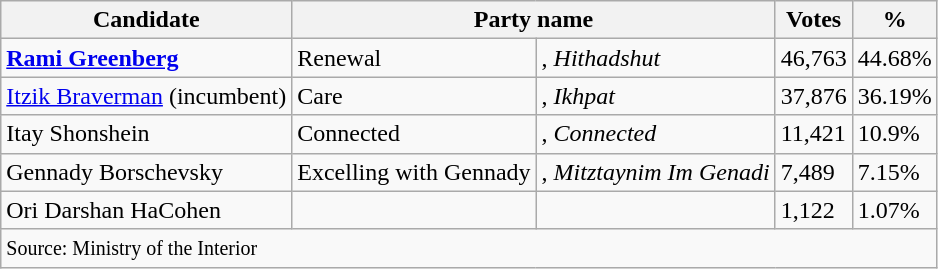<table class="wikitable sortable">
<tr>
<th>Candidate</th>
<th colspan="2">Party name</th>
<th>Votes</th>
<th>%</th>
</tr>
<tr>
<td><strong><a href='#'>Rami Greenberg</a></strong></td>
<td>Renewal</td>
<td>, <em>Hithadshut</em></td>
<td>46,763</td>
<td>44.68%</td>
</tr>
<tr>
<td><a href='#'>Itzik Braverman</a> (incumbent)</td>
<td>Care</td>
<td>, <em>Ikhpat</em></td>
<td>37,876</td>
<td>36.19%</td>
</tr>
<tr>
<td>Itay Shonshein</td>
<td>Connected</td>
<td>, <em>Connected</em></td>
<td>11,421</td>
<td>10.9%</td>
</tr>
<tr>
<td>Gennady Borschevsky</td>
<td>Excelling with Gennady</td>
<td>, <em>Mitztaynim Im Genadi</em></td>
<td>7,489</td>
<td>7.15%</td>
</tr>
<tr>
<td>Ori Darshan HaCohen</td>
<td></td>
<td></td>
<td>1,122</td>
<td>1.07%</td>
</tr>
<tr class="sortbottom">
<td colspan="5"><small>Source: Ministry of the Interior</small></td>
</tr>
</table>
